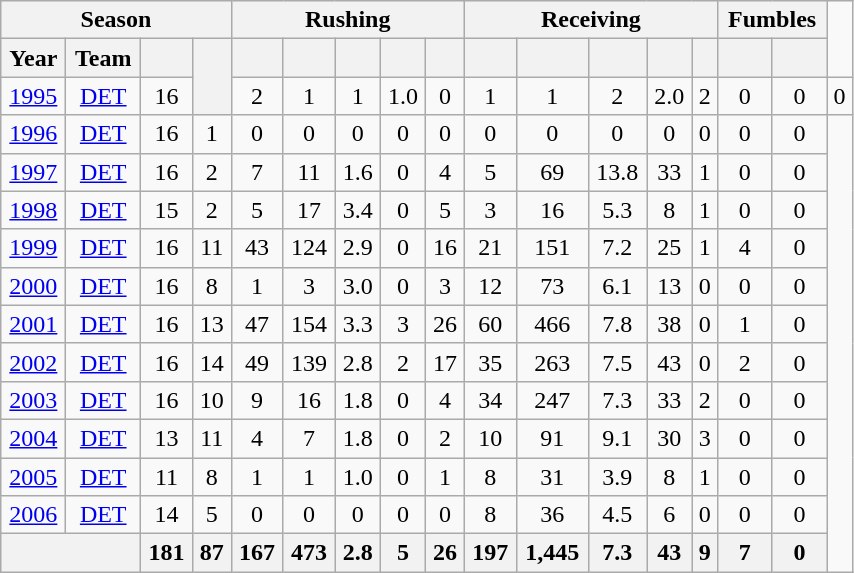<table class= "wikitable sortable" float="left" border="1" style="text-align:center; width:45%;">
<tr>
<th colspan=4>Season</th>
<th colspan=5>Rushing</th>
<th colspan=5>Receiving</th>
<th colspan=2>Fumbles</th>
</tr>
<tr>
<th>Year</th>
<th>Team</th>
<th></th>
<th rowspan=2></th>
<th></th>
<th></th>
<th></th>
<th></th>
<th></th>
<th></th>
<th></th>
<th></th>
<th></th>
<th></th>
<th></th>
<th></th>
</tr>
<tr>
<td><a href='#'>1995</a></td>
<td><a href='#'>DET</a></td>
<td>16</td>
<td>2</td>
<td>1</td>
<td>1</td>
<td>1.0</td>
<td>0</td>
<td>1</td>
<td>1</td>
<td>2</td>
<td>2.0</td>
<td>2</td>
<td>0</td>
<td>0</td>
<td>0</td>
</tr>
<tr>
<td><a href='#'>1996</a></td>
<td><a href='#'>DET</a></td>
<td>16</td>
<td>1</td>
<td>0</td>
<td>0</td>
<td>0</td>
<td>0</td>
<td>0</td>
<td>0</td>
<td>0</td>
<td>0</td>
<td>0</td>
<td>0</td>
<td>0</td>
<td>0</td>
</tr>
<tr>
<td><a href='#'>1997</a></td>
<td><a href='#'>DET</a></td>
<td>16</td>
<td>2</td>
<td>7</td>
<td>11</td>
<td>1.6</td>
<td>0</td>
<td>4</td>
<td>5</td>
<td>69</td>
<td>13.8</td>
<td>33</td>
<td>1</td>
<td>0</td>
<td>0</td>
</tr>
<tr>
<td><a href='#'>1998</a></td>
<td><a href='#'>DET</a></td>
<td>15</td>
<td>2</td>
<td>5</td>
<td>17</td>
<td>3.4</td>
<td>0</td>
<td>5</td>
<td>3</td>
<td>16</td>
<td>5.3</td>
<td>8</td>
<td>1</td>
<td>0</td>
<td>0</td>
</tr>
<tr>
<td><a href='#'>1999</a></td>
<td><a href='#'>DET</a></td>
<td>16</td>
<td>11</td>
<td>43</td>
<td>124</td>
<td>2.9</td>
<td>0</td>
<td>16</td>
<td>21</td>
<td>151</td>
<td>7.2</td>
<td>25</td>
<td>1</td>
<td>4</td>
<td>0</td>
</tr>
<tr>
<td><a href='#'>2000</a></td>
<td><a href='#'>DET</a></td>
<td>16</td>
<td>8</td>
<td>1</td>
<td>3</td>
<td>3.0</td>
<td>0</td>
<td>3</td>
<td>12</td>
<td>73</td>
<td>6.1</td>
<td>13</td>
<td>0</td>
<td>0</td>
<td>0</td>
</tr>
<tr>
<td><a href='#'>2001</a></td>
<td><a href='#'>DET</a></td>
<td>16</td>
<td>13</td>
<td>47</td>
<td>154</td>
<td>3.3</td>
<td>3</td>
<td>26</td>
<td>60</td>
<td>466</td>
<td>7.8</td>
<td>38</td>
<td>0</td>
<td>1</td>
<td>0</td>
</tr>
<tr>
<td><a href='#'>2002</a></td>
<td><a href='#'>DET</a></td>
<td>16</td>
<td>14</td>
<td>49</td>
<td>139</td>
<td>2.8</td>
<td>2</td>
<td>17</td>
<td>35</td>
<td>263</td>
<td>7.5</td>
<td>43</td>
<td>0</td>
<td>2</td>
<td>0</td>
</tr>
<tr>
<td><a href='#'>2003</a></td>
<td><a href='#'>DET</a></td>
<td>16</td>
<td>10</td>
<td>9</td>
<td>16</td>
<td>1.8</td>
<td>0</td>
<td>4</td>
<td>34</td>
<td>247</td>
<td>7.3</td>
<td>33</td>
<td>2</td>
<td>0</td>
<td>0</td>
</tr>
<tr>
<td><a href='#'>2004</a></td>
<td><a href='#'>DET</a></td>
<td>13</td>
<td>11</td>
<td>4</td>
<td>7</td>
<td>1.8</td>
<td>0</td>
<td>2</td>
<td>10</td>
<td>91</td>
<td>9.1</td>
<td>30</td>
<td>3</td>
<td>0</td>
<td>0</td>
</tr>
<tr>
<td><a href='#'>2005</a></td>
<td><a href='#'>DET</a></td>
<td>11</td>
<td>8</td>
<td>1</td>
<td>1</td>
<td>1.0</td>
<td>0</td>
<td>1</td>
<td>8</td>
<td>31</td>
<td>3.9</td>
<td>8</td>
<td>1</td>
<td>0</td>
<td>0</td>
</tr>
<tr>
<td><a href='#'>2006</a></td>
<td><a href='#'>DET</a></td>
<td>14</td>
<td>5</td>
<td>0</td>
<td>0</td>
<td>0</td>
<td>0</td>
<td>0</td>
<td>8</td>
<td>36</td>
<td>4.5</td>
<td>6</td>
<td>0</td>
<td>0</td>
<td>0</td>
</tr>
<tr class="sortbottom" style="background:#eee;">
<th colspan="2"></th>
<th>181</th>
<th>87</th>
<th>167</th>
<th>473</th>
<th>2.8</th>
<th>5</th>
<th>26</th>
<th>197</th>
<th>1,445</th>
<th>7.3</th>
<th>43</th>
<th>9</th>
<th>7</th>
<th>0</th>
</tr>
</table>
